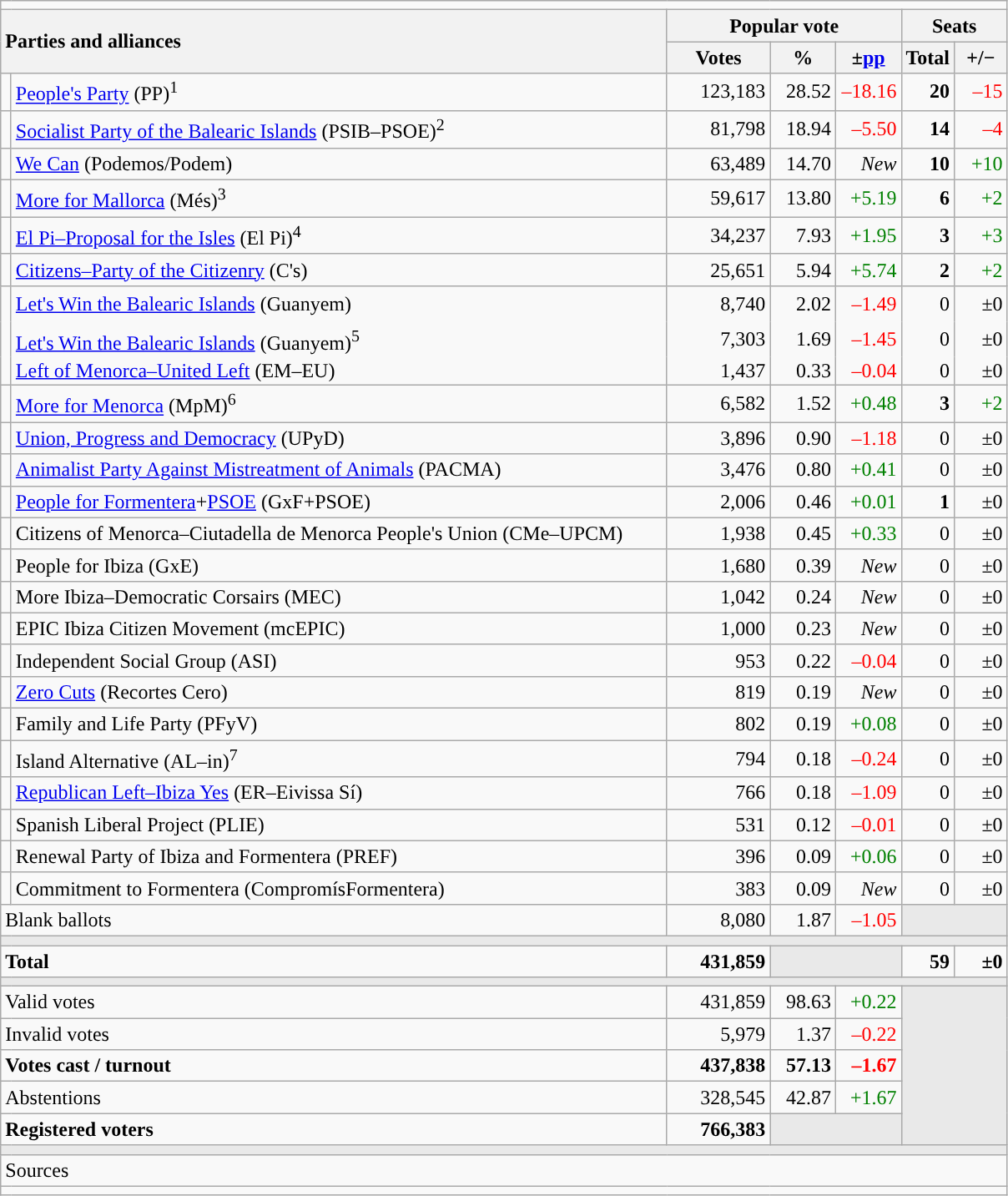<table class="wikitable" style="text-align:right;">
<tr>
<td colspan="7"></td>
</tr>
<tr>
<th style="text-align:left;" rowspan="2" colspan="2" width="525">Parties and alliances</th>
<th colspan="3">Popular vote</th>
<th colspan="2">Seats</th>
</tr>
<tr>
<th width="75">Votes</th>
<th width="45">%</th>
<th width="45">±<a href='#'>pp</a></th>
<th width="35">Total</th>
<th width="35">+/−</th>
</tr>
<tr>
<td width="1" style="color:inherit;background:"></td>
<td align="left"><a href='#'>People's Party</a> (PP)<sup>1</sup></td>
<td>123,183</td>
<td>28.52</td>
<td style="color:red;">–18.16</td>
<td><strong>20</strong></td>
<td style="color:red;">–15</td>
</tr>
<tr>
<td style="color:inherit;background:"></td>
<td align="left"><a href='#'>Socialist Party of the Balearic Islands</a> (PSIB–PSOE)<sup>2</sup></td>
<td>81,798</td>
<td>18.94</td>
<td style="color:red;">–5.50</td>
<td><strong>14</strong></td>
<td style="color:red;">–4</td>
</tr>
<tr>
<td style="color:inherit;background:"></td>
<td align="left"><a href='#'>We Can</a> (Podemos/Podem)</td>
<td>63,489</td>
<td>14.70</td>
<td><em>New</em></td>
<td><strong>10</strong></td>
<td style="color:green;">+10</td>
</tr>
<tr>
<td style="color:inherit;background:"></td>
<td align="left"><a href='#'>More for Mallorca</a> (Més)<sup>3</sup></td>
<td>59,617</td>
<td>13.80</td>
<td style="color:green;">+5.19</td>
<td><strong>6</strong></td>
<td style="color:green;">+2</td>
</tr>
<tr>
<td style="color:inherit;background:"></td>
<td align="left"><a href='#'>El Pi–Proposal for the Isles</a> (El Pi)<sup>4</sup></td>
<td>34,237</td>
<td>7.93</td>
<td style="color:green;">+1.95</td>
<td><strong>3</strong></td>
<td style="color:green;">+3</td>
</tr>
<tr>
<td style="color:inherit;background:"></td>
<td align="left"><a href='#'>Citizens–Party of the Citizenry</a> (C's)</td>
<td>25,651</td>
<td>5.94</td>
<td style="color:green;">+5.74</td>
<td><strong>2</strong></td>
<td style="color:green;">+2</td>
</tr>
<tr style="line-height:22px;">
<td rowspan="3" style="color:inherit;background:"></td>
<td align="left"><a href='#'>Let's Win the Balearic Islands</a> (Guanyem)</td>
<td>8,740</td>
<td>2.02</td>
<td style="color:red;">–1.49</td>
<td>0</td>
<td>±0</td>
</tr>
<tr style="border-bottom-style:hidden; border-top-style:hidden; line-height:16px;">
<td align="left"><span><a href='#'>Let's Win the Balearic Islands</a> (Guanyem)<sup>5</sup></span></td>
<td>7,303</td>
<td>1.69</td>
<td style="color:red;">–1.45</td>
<td>0</td>
<td>±0</td>
</tr>
<tr style="line-height:16px;">
<td align="left"><span><a href='#'>Left of Menorca–United Left</a> (EM–EU)</span></td>
<td>1,437</td>
<td>0.33</td>
<td style="color:red;">–0.04</td>
<td>0</td>
<td>±0</td>
</tr>
<tr>
<td style="color:inherit;background:"></td>
<td align="left"><a href='#'>More for Menorca</a> (MpM)<sup>6</sup></td>
<td>6,582</td>
<td>1.52</td>
<td style="color:green;">+0.48</td>
<td><strong>3</strong></td>
<td style="color:green;">+2</td>
</tr>
<tr>
<td style="color:inherit;background:"></td>
<td align="left"><a href='#'>Union, Progress and Democracy</a> (UPyD)</td>
<td>3,896</td>
<td>0.90</td>
<td style="color:red;">–1.18</td>
<td>0</td>
<td>±0</td>
</tr>
<tr>
<td style="color:inherit;background:"></td>
<td align="left"><a href='#'>Animalist Party Against Mistreatment of Animals</a> (PACMA)</td>
<td>3,476</td>
<td>0.80</td>
<td style="color:green;">+0.41</td>
<td>0</td>
<td>±0</td>
</tr>
<tr>
<td style="color:inherit;background:"></td>
<td align="left"><a href='#'>People for Formentera</a>+<a href='#'>PSOE</a> (GxF+PSOE)</td>
<td>2,006</td>
<td>0.46</td>
<td style="color:green;">+0.01</td>
<td><strong>1</strong></td>
<td>±0</td>
</tr>
<tr>
<td style="color:inherit;background:"></td>
<td align="left">Citizens of Menorca–Ciutadella de Menorca People's Union (CMe–UPCM)</td>
<td>1,938</td>
<td>0.45</td>
<td style="color:green;">+0.33</td>
<td>0</td>
<td>±0</td>
</tr>
<tr>
<td style="color:inherit;background:"></td>
<td align="left">People for Ibiza (GxE)</td>
<td>1,680</td>
<td>0.39</td>
<td><em>New</em></td>
<td>0</td>
<td>±0</td>
</tr>
<tr>
<td style="color:inherit;background:"></td>
<td align="left">More Ibiza–Democratic Corsairs (MEC)</td>
<td>1,042</td>
<td>0.24</td>
<td><em>New</em></td>
<td>0</td>
<td>±0</td>
</tr>
<tr>
<td style="color:inherit;background:"></td>
<td align="left">EPIC Ibiza Citizen Movement (mcEPIC)</td>
<td>1,000</td>
<td>0.23</td>
<td><em>New</em></td>
<td>0</td>
<td>±0</td>
</tr>
<tr>
<td style="color:inherit;background:"></td>
<td align="left">Independent Social Group (ASI)</td>
<td>953</td>
<td>0.22</td>
<td style="color:red;">–0.04</td>
<td>0</td>
<td>±0</td>
</tr>
<tr>
<td style="color:inherit;background:"></td>
<td align="left"><a href='#'>Zero Cuts</a> (Recortes Cero)</td>
<td>819</td>
<td>0.19</td>
<td><em>New</em></td>
<td>0</td>
<td>±0</td>
</tr>
<tr>
<td style="color:inherit;background:"></td>
<td align="left">Family and Life Party (PFyV)</td>
<td>802</td>
<td>0.19</td>
<td style="color:green;">+0.08</td>
<td>0</td>
<td>±0</td>
</tr>
<tr>
<td style="color:inherit;background:"></td>
<td align="left">Island Alternative (AL–in)<sup>7</sup></td>
<td>794</td>
<td>0.18</td>
<td style="color:red;">–0.24</td>
<td>0</td>
<td>±0</td>
</tr>
<tr>
<td style="color:inherit;background:"></td>
<td align="left"><a href='#'>Republican Left–Ibiza Yes</a> (ER–Eivissa Sí)</td>
<td>766</td>
<td>0.18</td>
<td style="color:red;">–1.09</td>
<td>0</td>
<td>±0</td>
</tr>
<tr>
<td style="color:inherit;background:"></td>
<td align="left">Spanish Liberal Project (PLIE)</td>
<td>531</td>
<td>0.12</td>
<td style="color:red;">–0.01</td>
<td>0</td>
<td>±0</td>
</tr>
<tr>
<td style="color:inherit;background:"></td>
<td align="left">Renewal Party of Ibiza and Formentera (PREF)</td>
<td>396</td>
<td>0.09</td>
<td style="color:green;">+0.06</td>
<td>0</td>
<td>±0</td>
</tr>
<tr>
<td style="color:inherit;background:"></td>
<td align="left">Commitment to Formentera (CompromísFormentera)</td>
<td>383</td>
<td>0.09</td>
<td><em>New</em></td>
<td>0</td>
<td>±0</td>
</tr>
<tr>
<td align="left" colspan="2">Blank ballots</td>
<td>8,080</td>
<td>1.87</td>
<td style="color:red;">–1.05</td>
<td bgcolor="#E9E9E9" colspan="2"></td>
</tr>
<tr>
<td colspan="7" bgcolor="#E9E9E9"></td>
</tr>
<tr style="font-weight:bold;">
<td align="left" colspan="2">Total</td>
<td>431,859</td>
<td bgcolor="#E9E9E9" colspan="2"></td>
<td>59</td>
<td>±0</td>
</tr>
<tr>
<td colspan="7" bgcolor="#E9E9E9"></td>
</tr>
<tr>
<td align="left" colspan="2">Valid votes</td>
<td>431,859</td>
<td>98.63</td>
<td style="color:green;">+0.22</td>
<td bgcolor="#E9E9E9" colspan="2" rowspan="5"></td>
</tr>
<tr>
<td align="left" colspan="2">Invalid votes</td>
<td>5,979</td>
<td>1.37</td>
<td style="color:red;">–0.22</td>
</tr>
<tr style="font-weight:bold;">
<td align="left" colspan="2">Votes cast / turnout</td>
<td>437,838</td>
<td>57.13</td>
<td style="color:red;">–1.67</td>
</tr>
<tr>
<td align="left" colspan="2">Abstentions</td>
<td>328,545</td>
<td>42.87</td>
<td style="color:green;">+1.67</td>
</tr>
<tr style="font-weight:bold;">
<td align="left" colspan="2">Registered voters</td>
<td>766,383</td>
<td bgcolor="#E9E9E9" colspan="2"></td>
</tr>
<tr>
<td colspan="7" bgcolor="#E9E9E9"></td>
</tr>
<tr>
<td align="left" colspan="7">Sources</td>
</tr>
<tr>
<td colspan="7" style="text-align:left; max-width:790px;"></td>
</tr>
</table>
